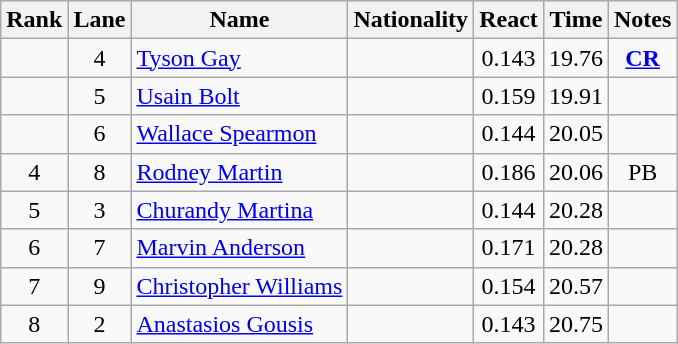<table class="wikitable sortable" style="text-align:center">
<tr>
<th>Rank</th>
<th>Lane</th>
<th>Name</th>
<th>Nationality</th>
<th>React</th>
<th>Time</th>
<th>Notes</th>
</tr>
<tr>
<td></td>
<td>4</td>
<td align=left><a href='#'>Tyson Gay</a></td>
<td align=left></td>
<td>0.143</td>
<td>19.76</td>
<td><strong><a href='#'>CR</a></strong></td>
</tr>
<tr>
<td></td>
<td>5</td>
<td align=left><a href='#'>Usain Bolt</a></td>
<td align=left></td>
<td>0.159</td>
<td>19.91</td>
<td></td>
</tr>
<tr>
<td></td>
<td>6</td>
<td align=left><a href='#'>Wallace Spearmon</a></td>
<td align=left></td>
<td>0.144</td>
<td>20.05</td>
<td></td>
</tr>
<tr>
<td>4</td>
<td>8</td>
<td align=left><a href='#'>Rodney Martin</a></td>
<td align=left></td>
<td>0.186</td>
<td>20.06</td>
<td>PB</td>
</tr>
<tr>
<td>5</td>
<td>3</td>
<td align=left><a href='#'>Churandy Martina</a></td>
<td align=left></td>
<td>0.144</td>
<td>20.28</td>
<td></td>
</tr>
<tr>
<td>6</td>
<td>7</td>
<td align=left><a href='#'>Marvin Anderson</a></td>
<td align=left></td>
<td>0.171</td>
<td>20.28</td>
<td></td>
</tr>
<tr>
<td>7</td>
<td>9</td>
<td align=left><a href='#'>Christopher Williams</a></td>
<td align=left></td>
<td>0.154</td>
<td>20.57</td>
<td></td>
</tr>
<tr>
<td>8</td>
<td>2</td>
<td align=left><a href='#'>Anastasios Gousis</a></td>
<td align=left></td>
<td>0.143</td>
<td>20.75</td>
<td></td>
</tr>
</table>
